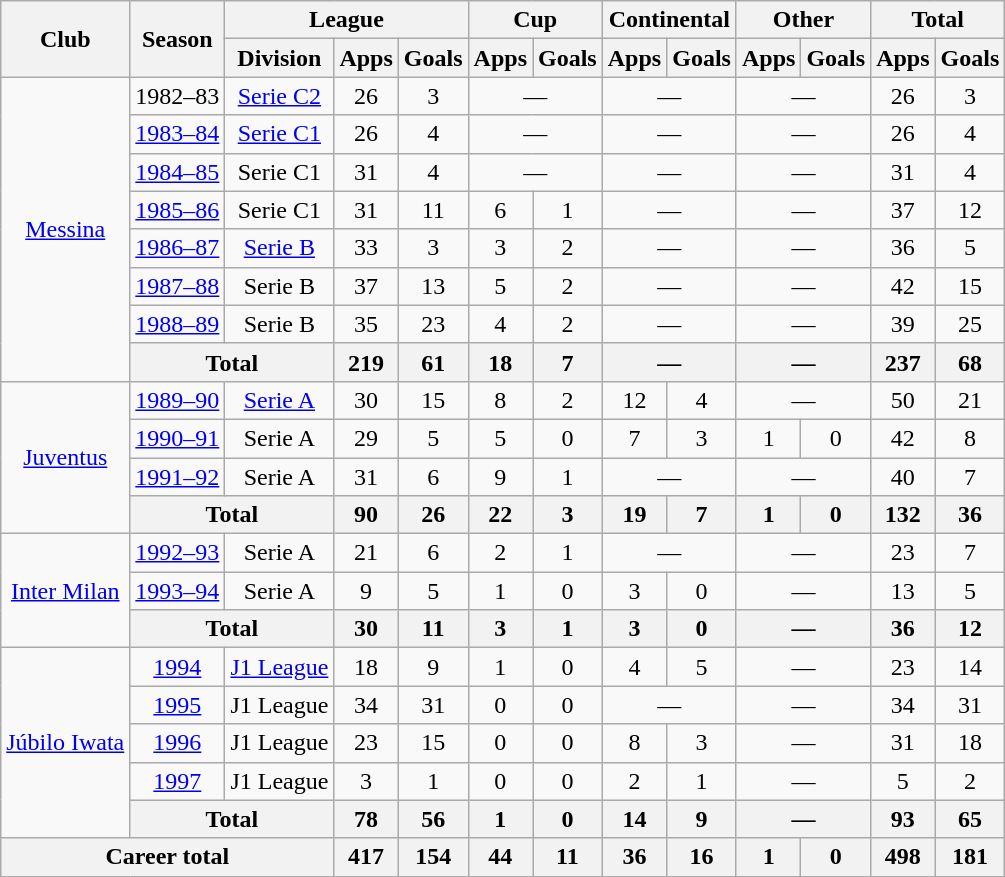<table class="wikitable" style="text-align:center">
<tr>
<th rowspan="2">Club</th>
<th rowspan="2">Season</th>
<th colspan="3">League</th>
<th colspan="2">Cup</th>
<th colspan="2">Continental</th>
<th colspan="2">Other</th>
<th colspan="2">Total</th>
</tr>
<tr>
<th>Division</th>
<th>Apps</th>
<th>Goals</th>
<th>Apps</th>
<th>Goals</th>
<th>Apps</th>
<th>Goals</th>
<th>Apps</th>
<th>Goals</th>
<th>Apps</th>
<th>Goals</th>
</tr>
<tr>
<td rowspan="8"><a href='#'>Messina</a></td>
<td>1982–83</td>
<td><a href='#'>Serie C2</a></td>
<td>26</td>
<td>3</td>
<td colspan="2">—</td>
<td colspan="2">—</td>
<td colspan="2">—</td>
<td>26</td>
<td>3</td>
</tr>
<tr>
<td><a href='#'>1983–84</a></td>
<td><a href='#'>Serie C1</a></td>
<td>26</td>
<td>4</td>
<td colspan="2">—</td>
<td colspan="2">—</td>
<td colspan="2">—</td>
<td>26</td>
<td>4</td>
</tr>
<tr>
<td><a href='#'>1984–85</a></td>
<td>Serie C1</td>
<td>31</td>
<td>4</td>
<td colspan="2">—</td>
<td colspan="2">—</td>
<td colspan="2">—</td>
<td>31</td>
<td>4</td>
</tr>
<tr>
<td><a href='#'>1985–86</a></td>
<td>Serie C1</td>
<td>31</td>
<td>11</td>
<td>6</td>
<td>1</td>
<td colspan="2"colspan="2">—</td>
<td colspan="2">—</td>
<td>37</td>
<td>12</td>
</tr>
<tr>
<td><a href='#'>1986–87</a></td>
<td><a href='#'>Serie B</a></td>
<td>33</td>
<td>3</td>
<td>3</td>
<td>2</td>
<td colspan="2">—</td>
<td colspan="2">—</td>
<td>36</td>
<td>5</td>
</tr>
<tr>
<td><a href='#'>1987–88</a></td>
<td>Serie B</td>
<td>37</td>
<td>13</td>
<td>5</td>
<td>2</td>
<td colspan="2">—</td>
<td colspan="2">—</td>
<td>42</td>
<td>15</td>
</tr>
<tr>
<td><a href='#'>1988–89</a></td>
<td>Serie B</td>
<td>35</td>
<td>23</td>
<td>4</td>
<td>2</td>
<td colspan="2">—</td>
<td colspan="2">—</td>
<td>39</td>
<td>25</td>
</tr>
<tr>
<th colspan="2">Total</th>
<th>219</th>
<th>61</th>
<th>18</th>
<th>7</th>
<th colspan="2">—</th>
<th colspan="2">—</th>
<th>237</th>
<th>68</th>
</tr>
<tr>
<td rowspan="4"><a href='#'>Juventus</a></td>
<td><a href='#'>1989–90</a></td>
<td><a href='#'>Serie A</a></td>
<td>30</td>
<td>15</td>
<td>8</td>
<td>2</td>
<td>12</td>
<td>4</td>
<td colspan="2">—</td>
<td>50</td>
<td>21</td>
</tr>
<tr>
<td><a href='#'>1990–91</a></td>
<td>Serie A</td>
<td>29</td>
<td>5</td>
<td>5</td>
<td>0</td>
<td>7</td>
<td>3</td>
<td>1</td>
<td>0</td>
<td>42</td>
<td>8</td>
</tr>
<tr>
<td><a href='#'>1991–92</a></td>
<td>Serie A</td>
<td>31</td>
<td>6</td>
<td>9</td>
<td>1</td>
<td colspan="2">—</td>
<td colspan="2">—</td>
<td>40</td>
<td>7</td>
</tr>
<tr>
<th colspan="2">Total</th>
<th>90</th>
<th>26</th>
<th>22</th>
<th>3</th>
<th>19</th>
<th>7</th>
<th>1</th>
<th>0</th>
<th>132</th>
<th>36</th>
</tr>
<tr>
<td rowspan="3"><a href='#'>Inter Milan</a></td>
<td><a href='#'>1992–93</a></td>
<td>Serie A</td>
<td>21</td>
<td>6</td>
<td>2</td>
<td>1</td>
<td colspan="2">—</td>
<td colspan="2">—</td>
<td>23</td>
<td>7</td>
</tr>
<tr>
<td><a href='#'>1993–94</a></td>
<td>Serie A</td>
<td>9</td>
<td>5</td>
<td>1</td>
<td>0</td>
<td>3</td>
<td>0</td>
<td colspan="2">—</td>
<td>13</td>
<td>5</td>
</tr>
<tr>
<th colspan="2">Total</th>
<th>30</th>
<th>11</th>
<th>3</th>
<th>1</th>
<th>3</th>
<th>0</th>
<th colspan="2">—</th>
<th>36</th>
<th>12</th>
</tr>
<tr>
<td rowspan="5"><a href='#'>Júbilo Iwata</a></td>
<td><a href='#'>1994</a></td>
<td><a href='#'>J1 League</a></td>
<td>18</td>
<td>9</td>
<td>1</td>
<td>0</td>
<td>4</td>
<td>5</td>
<td colspan="2">—</td>
<td>23</td>
<td>14</td>
</tr>
<tr>
<td><a href='#'>1995</a></td>
<td>J1 League</td>
<td>34</td>
<td>31</td>
<td>0</td>
<td>0</td>
<td colspan="2">—</td>
<td colspan="2">—</td>
<td>34</td>
<td>31</td>
</tr>
<tr>
<td><a href='#'>1996</a></td>
<td>J1 League</td>
<td>23</td>
<td>15</td>
<td>0</td>
<td>0</td>
<td>8</td>
<td>3</td>
<td colspan="2">—</td>
<td>31</td>
<td>18</td>
</tr>
<tr>
<td><a href='#'>1997</a></td>
<td>J1 League</td>
<td>3</td>
<td>1</td>
<td>0</td>
<td>0</td>
<td>2</td>
<td>1</td>
<td colspan="2"colspan="2">—</td>
<td>5</td>
<td>2</td>
</tr>
<tr>
<th colspan="2">Total</th>
<th>78</th>
<th>56</th>
<th>1</th>
<th>0</th>
<th>14</th>
<th>9</th>
<th colspan="2">—</th>
<th>93</th>
<th>65</th>
</tr>
<tr>
<th colspan="3">Career total</th>
<th>417</th>
<th>154</th>
<th>44</th>
<th>11</th>
<th>36</th>
<th>16</th>
<th>1</th>
<th>0</th>
<th>498</th>
<th>181</th>
</tr>
</table>
